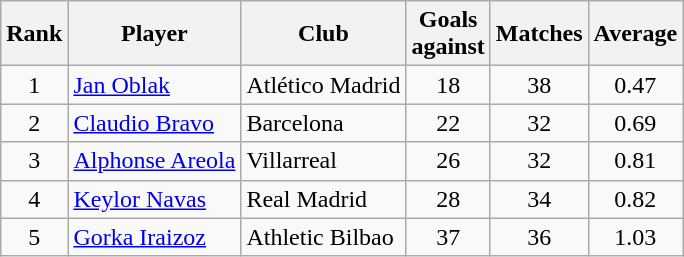<table class="wikitable" style="text-align:center">
<tr>
<th>Rank</th>
<th>Player</th>
<th>Club</th>
<th>Goals<br>against</th>
<th>Matches</th>
<th>Average</th>
</tr>
<tr>
<td>1</td>
<td align="left"> <a href='#'>Jan Oblak</a></td>
<td align="left">Atlético Madrid</td>
<td>18</td>
<td>38</td>
<td>0.47</td>
</tr>
<tr>
<td>2</td>
<td align="left"> <a href='#'>Claudio Bravo</a></td>
<td align="left">Barcelona</td>
<td>22</td>
<td>32</td>
<td>0.69</td>
</tr>
<tr>
<td>3</td>
<td align="left"> <a href='#'>Alphonse Areola</a></td>
<td align="left">Villarreal</td>
<td>26</td>
<td>32</td>
<td>0.81</td>
</tr>
<tr>
<td>4</td>
<td align="left"> <a href='#'>Keylor Navas</a></td>
<td align="left">Real Madrid</td>
<td>28</td>
<td>34</td>
<td>0.82</td>
</tr>
<tr>
<td>5</td>
<td align="left"> <a href='#'>Gorka Iraizoz</a></td>
<td align="left">Athletic Bilbao</td>
<td>37</td>
<td>36</td>
<td>1.03</td>
</tr>
</table>
